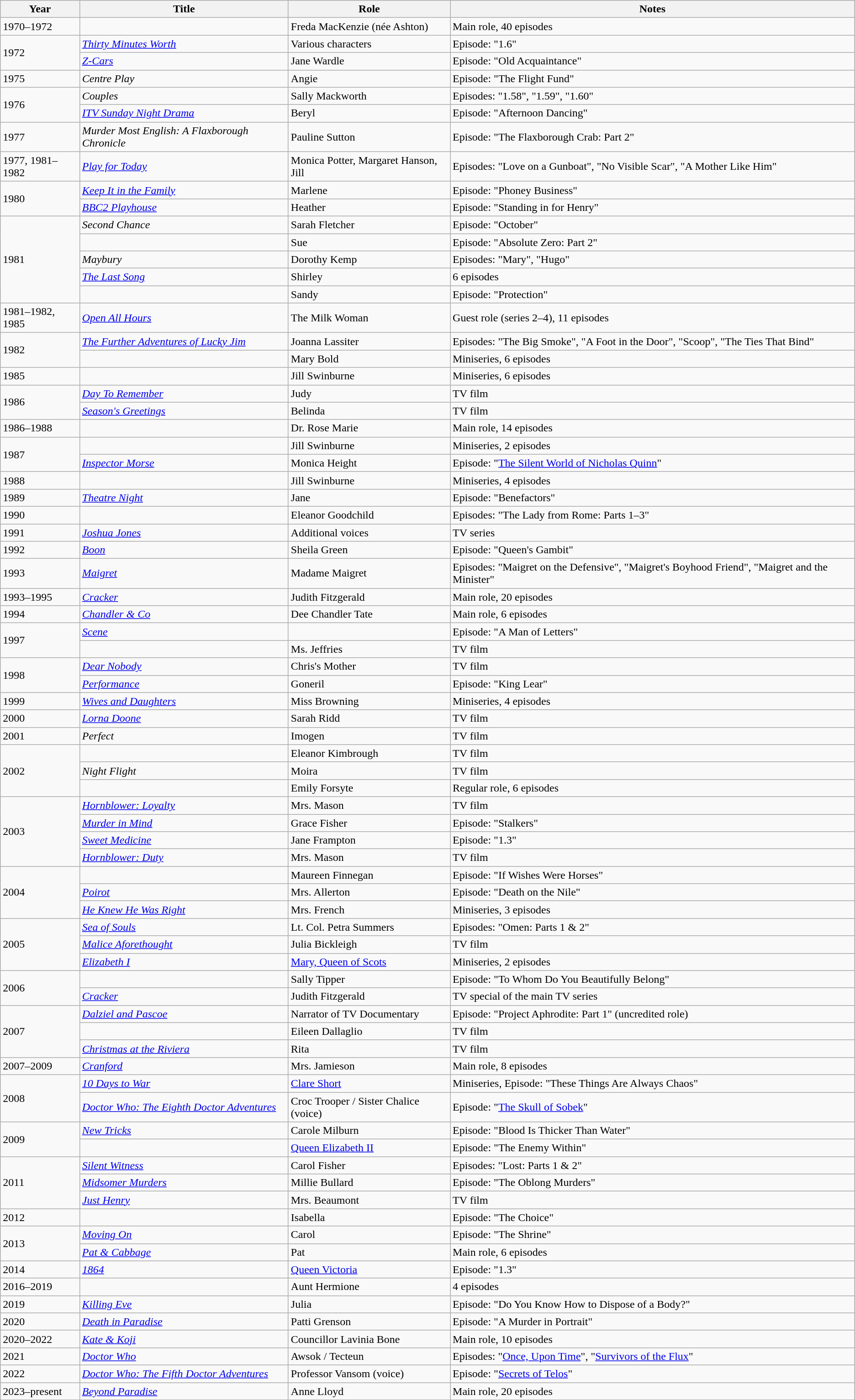<table class="wikitable sortable">
<tr>
<th>Year</th>
<th>Title</th>
<th>Role</th>
<th class="unsortable">Notes</th>
</tr>
<tr>
<td>1970–1972</td>
<td><em></em></td>
<td>Freda MacKenzie (née Ashton)</td>
<td>Main role, 40 episodes</td>
</tr>
<tr>
<td rowspan="2">1972</td>
<td><em><a href='#'>Thirty Minutes Worth</a></em></td>
<td>Various characters</td>
<td>Episode: "1.6"</td>
</tr>
<tr>
<td><em><a href='#'>Z-Cars</a></em></td>
<td>Jane Wardle</td>
<td>Episode: "Old Acquaintance"</td>
</tr>
<tr>
<td>1975</td>
<td><em>Centre Play</em></td>
<td>Angie</td>
<td>Episode: "The Flight Fund"</td>
</tr>
<tr>
<td rowspan="2">1976</td>
<td><em>Couples</em></td>
<td>Sally Mackworth</td>
<td>Episodes: "1.58", "1.59", "1.60"</td>
</tr>
<tr>
<td><em><a href='#'>ITV Sunday Night Drama</a></em></td>
<td>Beryl</td>
<td>Episode: "Afternoon Dancing"</td>
</tr>
<tr>
<td>1977</td>
<td><em>Murder Most English: A Flaxborough Chronicle</em></td>
<td>Pauline Sutton</td>
<td>Episode: "The Flaxborough Crab: Part 2"</td>
</tr>
<tr>
<td>1977, 1981–1982</td>
<td><em><a href='#'>Play for Today</a></em></td>
<td>Monica Potter, Margaret Hanson, Jill</td>
<td>Episodes: "Love on a Gunboat", "No Visible Scar", "A Mother Like Him"</td>
</tr>
<tr>
<td rowspan="2">1980</td>
<td><em><a href='#'>Keep It in the Family</a></em></td>
<td>Marlene</td>
<td>Episode: "Phoney Business"</td>
</tr>
<tr>
<td><em><a href='#'>BBC2 Playhouse</a></em></td>
<td>Heather</td>
<td>Episode: "Standing in for Henry"</td>
</tr>
<tr>
<td rowspan="5">1981</td>
<td><em>Second Chance</em></td>
<td>Sarah Fletcher</td>
<td>Episode: "October"</td>
</tr>
<tr>
<td><em></em></td>
<td>Sue</td>
<td>Episode: "Absolute Zero: Part 2"</td>
</tr>
<tr>
<td><em>Maybury</em></td>
<td>Dorothy Kemp</td>
<td>Episodes: "Mary", "Hugo"</td>
</tr>
<tr>
<td><em><a href='#'>The Last Song</a></em></td>
<td>Shirley</td>
<td>6 episodes</td>
</tr>
<tr>
<td><em></em></td>
<td>Sandy</td>
<td>Episode: "Protection"</td>
</tr>
<tr>
<td>1981–1982, 1985</td>
<td><em><a href='#'>Open All Hours</a></em></td>
<td>The Milk Woman</td>
<td>Guest role (series 2–4), 11 episodes</td>
</tr>
<tr>
<td rowspan="2">1982</td>
<td><em><a href='#'>The Further Adventures of Lucky Jim</a></em></td>
<td>Joanna Lassiter</td>
<td>Episodes: "The Big Smoke", "A Foot in the Door", "Scoop", "The Ties That Bind"</td>
</tr>
<tr>
<td><em></em></td>
<td>Mary Bold</td>
<td>Miniseries, 6 episodes</td>
</tr>
<tr>
<td>1985</td>
<td><em></em></td>
<td>Jill Swinburne</td>
<td>Miniseries, 6 episodes</td>
</tr>
<tr>
<td rowspan="2">1986</td>
<td><em><a href='#'>Day To Remember</a></em></td>
<td>Judy</td>
<td>TV film</td>
</tr>
<tr>
<td><em><a href='#'>Season's Greetings</a></em></td>
<td>Belinda</td>
<td>TV film</td>
</tr>
<tr>
<td>1986–1988</td>
<td><em></em></td>
<td>Dr. Rose Marie</td>
<td>Main role, 14 episodes</td>
</tr>
<tr>
<td rowspan="2">1987</td>
<td><em></em></td>
<td>Jill Swinburne</td>
<td>Miniseries, 2 episodes</td>
</tr>
<tr>
<td><em><a href='#'>Inspector Morse</a></em></td>
<td>Monica Height</td>
<td>Episode: "<a href='#'>The Silent World of Nicholas Quinn</a>"</td>
</tr>
<tr>
<td>1988</td>
<td><em></em></td>
<td>Jill Swinburne</td>
<td>Miniseries, 4 episodes</td>
</tr>
<tr>
<td>1989</td>
<td><em><a href='#'>Theatre Night</a></em></td>
<td>Jane</td>
<td>Episode: "Benefactors"</td>
</tr>
<tr>
<td>1990</td>
<td><em></em></td>
<td>Eleanor Goodchild</td>
<td>Episodes: "The Lady from Rome: Parts 1–3"</td>
</tr>
<tr>
<td>1991</td>
<td><em><a href='#'>Joshua Jones</a></em></td>
<td>Additional voices</td>
<td>TV series</td>
</tr>
<tr>
<td>1992</td>
<td><em><a href='#'>Boon</a></em></td>
<td>Sheila Green</td>
<td>Episode: "Queen's Gambit"</td>
</tr>
<tr>
<td>1993</td>
<td><em><a href='#'>Maigret</a></em></td>
<td>Madame Maigret</td>
<td>Episodes: "Maigret on the Defensive", "Maigret's Boyhood Friend", "Maigret and the Minister"</td>
</tr>
<tr>
<td>1993–1995</td>
<td><em><a href='#'>Cracker</a></em></td>
<td>Judith Fitzgerald</td>
<td>Main role, 20 episodes</td>
</tr>
<tr>
<td>1994</td>
<td><em><a href='#'>Chandler & Co</a></em></td>
<td>Dee Chandler Tate</td>
<td>Main role, 6 episodes</td>
</tr>
<tr>
<td rowspan="2">1997</td>
<td><em><a href='#'>Scene</a></em></td>
<td></td>
<td>Episode: "A Man of Letters"</td>
</tr>
<tr>
<td><em></em></td>
<td>Ms. Jeffries</td>
<td>TV film</td>
</tr>
<tr>
<td rowspan="2">1998</td>
<td><em><a href='#'>Dear Nobody</a></em></td>
<td>Chris's Mother</td>
<td>TV film</td>
</tr>
<tr>
<td><em><a href='#'>Performance</a></em></td>
<td>Goneril</td>
<td>Episode: "King Lear"</td>
</tr>
<tr>
<td>1999</td>
<td><em><a href='#'>Wives and Daughters</a></em></td>
<td>Miss Browning</td>
<td>Miniseries, 4 episodes</td>
</tr>
<tr>
<td>2000</td>
<td><em><a href='#'>Lorna Doone</a></em></td>
<td>Sarah Ridd</td>
<td>TV film</td>
</tr>
<tr>
<td>2001</td>
<td><em>Perfect</em></td>
<td>Imogen</td>
<td>TV film</td>
</tr>
<tr>
<td rowspan="3">2002</td>
<td><em></em></td>
<td>Eleanor Kimbrough</td>
<td>TV film</td>
</tr>
<tr>
<td><em>Night Flight</em></td>
<td>Moira</td>
<td>TV film</td>
</tr>
<tr>
<td><em></em></td>
<td>Emily Forsyte</td>
<td>Regular role, 6 episodes</td>
</tr>
<tr>
<td rowspan="4">2003</td>
<td><em><a href='#'>Hornblower: Loyalty</a></em></td>
<td>Mrs. Mason</td>
<td>TV film</td>
</tr>
<tr>
<td><em><a href='#'>Murder in Mind</a></em></td>
<td>Grace Fisher</td>
<td>Episode: "Stalkers"</td>
</tr>
<tr>
<td><em><a href='#'>Sweet Medicine</a></em></td>
<td>Jane Frampton</td>
<td>Episode: "1.3"</td>
</tr>
<tr>
<td><em><a href='#'>Hornblower: Duty</a></em></td>
<td>Mrs. Mason</td>
<td>TV film</td>
</tr>
<tr>
<td rowspan="3">2004</td>
<td><em></em></td>
<td>Maureen Finnegan</td>
<td>Episode: "If Wishes Were Horses"</td>
</tr>
<tr>
<td><em><a href='#'>Poirot</a></em></td>
<td>Mrs. Allerton</td>
<td>Episode: "Death on the Nile"</td>
</tr>
<tr>
<td><em><a href='#'>He Knew He Was Right</a></em></td>
<td>Mrs. French</td>
<td>Miniseries, 3 episodes</td>
</tr>
<tr>
<td rowspan="3">2005</td>
<td><em><a href='#'>Sea of Souls</a></em></td>
<td>Lt. Col. Petra Summers</td>
<td>Episodes: "Omen: Parts 1 & 2"</td>
</tr>
<tr>
<td><em><a href='#'>Malice Aforethought</a></em></td>
<td>Julia Bickleigh</td>
<td>TV film</td>
</tr>
<tr>
<td><em><a href='#'>Elizabeth I</a></em></td>
<td><a href='#'>Mary, Queen of Scots</a></td>
<td>Miniseries, 2 episodes</td>
</tr>
<tr>
<td rowspan="2">2006</td>
<td><em></em></td>
<td>Sally Tipper</td>
<td>Episode: "To Whom Do You Beautifully Belong"</td>
</tr>
<tr>
<td><em><a href='#'>Cracker</a></em></td>
<td>Judith Fitzgerald</td>
<td>TV special of the main TV series</td>
</tr>
<tr>
<td rowspan="3">2007</td>
<td><em><a href='#'>Dalziel and Pascoe</a></em></td>
<td>Narrator of TV Documentary</td>
<td>Episode: "Project Aphrodite: Part 1" (uncredited role)</td>
</tr>
<tr>
<td><em></em></td>
<td>Eileen Dallaglio</td>
<td>TV film</td>
</tr>
<tr>
<td><em><a href='#'>Christmas at the Riviera</a></em></td>
<td>Rita</td>
<td>TV film</td>
</tr>
<tr>
<td>2007–2009</td>
<td><em><a href='#'>Cranford</a></em></td>
<td>Mrs. Jamieson</td>
<td>Main role, 8 episodes</td>
</tr>
<tr>
<td rowspan="2">2008</td>
<td><em><a href='#'>10 Days to War</a></em></td>
<td><a href='#'>Clare Short</a></td>
<td>Miniseries, Episode: "These Things Are Always Chaos"</td>
</tr>
<tr>
<td><em><a href='#'>Doctor Who: The Eighth Doctor Adventures</a></em></td>
<td>Croc Trooper / Sister Chalice (voice)</td>
<td>Episode: "<a href='#'>The Skull of Sobek</a>"</td>
</tr>
<tr>
<td rowspan="2">2009</td>
<td><em><a href='#'>New Tricks</a></em></td>
<td>Carole Milburn</td>
<td>Episode: "Blood Is Thicker Than Water"</td>
</tr>
<tr>
<td><em></em></td>
<td><a href='#'>Queen Elizabeth II</a></td>
<td>Episode: "The Enemy Within"</td>
</tr>
<tr>
<td rowspan="3">2011</td>
<td><em><a href='#'>Silent Witness</a></em></td>
<td>Carol Fisher</td>
<td>Episodes: "Lost: Parts 1 & 2"</td>
</tr>
<tr>
<td><em><a href='#'>Midsomer Murders</a></em></td>
<td>Millie Bullard</td>
<td>Episode: "The Oblong Murders"</td>
</tr>
<tr>
<td><em><a href='#'>Just Henry</a></em></td>
<td>Mrs. Beaumont</td>
<td>TV film</td>
</tr>
<tr>
<td>2012</td>
<td><em></em></td>
<td>Isabella</td>
<td>Episode: "The Choice"</td>
</tr>
<tr>
<td rowspan="2">2013</td>
<td><em><a href='#'>Moving On</a></em></td>
<td>Carol</td>
<td>Episode: "The Shrine"</td>
</tr>
<tr>
<td><em><a href='#'>Pat & Cabbage</a></em></td>
<td>Pat</td>
<td>Main role, 6 episodes</td>
</tr>
<tr>
<td>2014</td>
<td><em><a href='#'>1864</a></em></td>
<td><a href='#'>Queen Victoria</a></td>
<td>Episode: "1.3"</td>
</tr>
<tr>
<td>2016–2019</td>
<td><em></em></td>
<td>Aunt Hermione</td>
<td>4 episodes</td>
</tr>
<tr>
<td>2019</td>
<td><em><a href='#'>Killing Eve</a></em></td>
<td>Julia</td>
<td>Episode: "Do You Know How to Dispose of a Body?"</td>
</tr>
<tr>
<td>2020</td>
<td><em><a href='#'>Death in Paradise</a></em></td>
<td>Patti Grenson</td>
<td>Episode: "A Murder in Portrait"</td>
</tr>
<tr>
<td>2020–2022</td>
<td><em><a href='#'>Kate & Koji</a></em></td>
<td>Councillor Lavinia Bone</td>
<td>Main role, 10 episodes</td>
</tr>
<tr>
<td>2021</td>
<td><em><a href='#'>Doctor Who</a></em></td>
<td>Awsok / Tecteun</td>
<td>Episodes: "<a href='#'>Once, Upon Time</a>", "<a href='#'>Survivors of the Flux</a>"</td>
</tr>
<tr>
<td>2022</td>
<td><em><a href='#'>Doctor Who: The Fifth Doctor Adventures</a></em></td>
<td>Professor Vansom (voice)</td>
<td>Episode: "<a href='#'>Secrets of Telos</a>"</td>
</tr>
<tr>
<td>2023–present</td>
<td><em><a href='#'>Beyond Paradise</a></em></td>
<td>Anne Lloyd</td>
<td>Main role, 20 episodes</td>
</tr>
</table>
